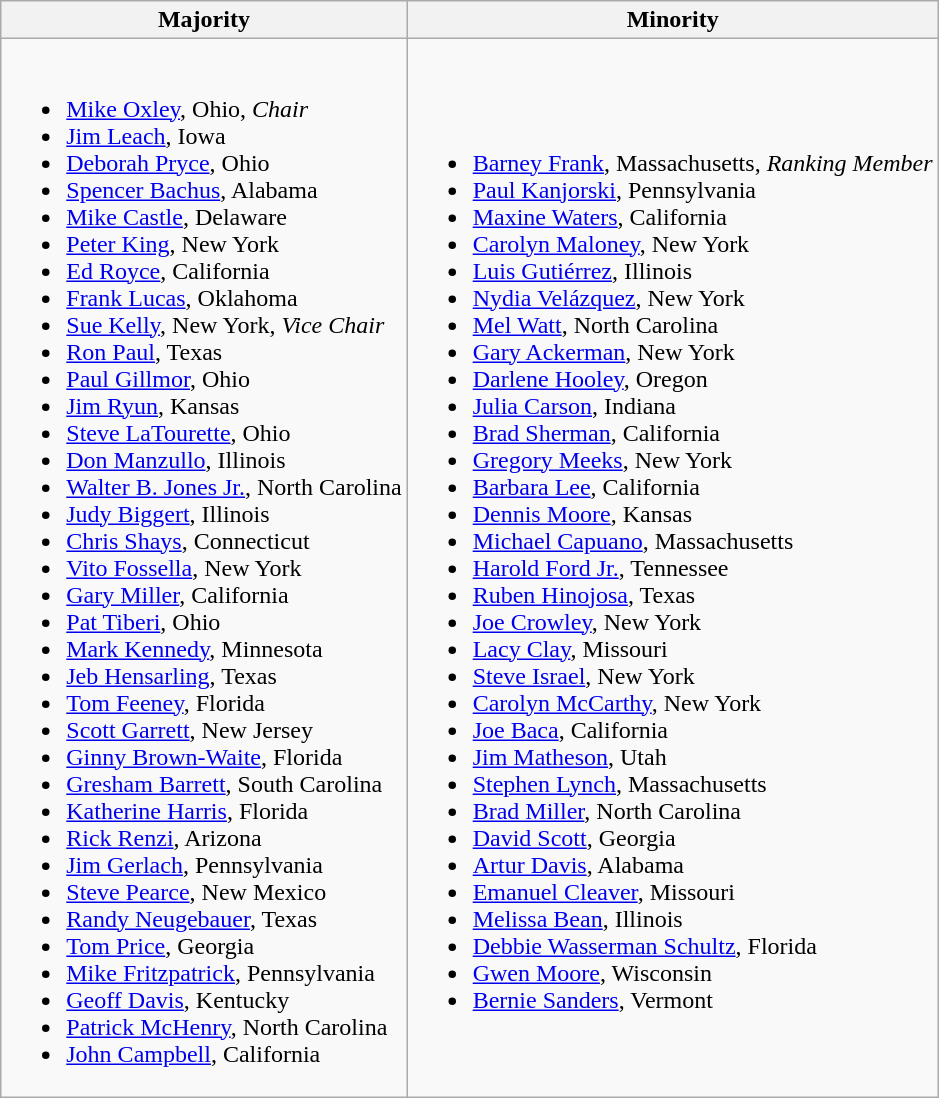<table class="wikitable">
<tr>
<th>Majority</th>
<th>Minority</th>
</tr>
<tr>
<td><br><ul><li><a href='#'>Mike Oxley</a>, Ohio, <em>Chair</em></li><li><a href='#'>Jim Leach</a>, Iowa</li><li><a href='#'>Deborah Pryce</a>, Ohio</li><li><a href='#'>Spencer Bachus</a>, Alabama</li><li><a href='#'>Mike Castle</a>, Delaware</li><li><a href='#'>Peter King</a>, New York</li><li><a href='#'>Ed Royce</a>, California</li><li><a href='#'>Frank Lucas</a>, Oklahoma</li><li><a href='#'>Sue Kelly</a>, New York, <em>Vice Chair</em></li><li><a href='#'>Ron Paul</a>, Texas</li><li><a href='#'>Paul Gillmor</a>, Ohio</li><li><a href='#'>Jim Ryun</a>, Kansas</li><li><a href='#'>Steve LaTourette</a>, Ohio</li><li><a href='#'>Don Manzullo</a>, Illinois</li><li><a href='#'>Walter B. Jones Jr.</a>, North Carolina</li><li><a href='#'>Judy Biggert</a>, Illinois</li><li><a href='#'>Chris Shays</a>, Connecticut</li><li><a href='#'>Vito Fossella</a>, New York</li><li><a href='#'>Gary Miller</a>, California</li><li><a href='#'>Pat Tiberi</a>, Ohio</li><li><a href='#'>Mark Kennedy</a>, Minnesota</li><li><a href='#'>Jeb Hensarling</a>, Texas</li><li><a href='#'>Tom Feeney</a>, Florida</li><li><a href='#'>Scott Garrett</a>, New Jersey</li><li><a href='#'>Ginny Brown-Waite</a>, Florida</li><li><a href='#'>Gresham Barrett</a>, South Carolina</li><li><a href='#'>Katherine Harris</a>, Florida</li><li><a href='#'>Rick Renzi</a>, Arizona</li><li><a href='#'>Jim Gerlach</a>, Pennsylvania</li><li><a href='#'>Steve Pearce</a>, New Mexico</li><li><a href='#'>Randy Neugebauer</a>, Texas</li><li><a href='#'>Tom Price</a>, Georgia</li><li><a href='#'>Mike Fritzpatrick</a>, Pennsylvania</li><li><a href='#'>Geoff Davis</a>, Kentucky</li><li><a href='#'>Patrick McHenry</a>, North Carolina</li><li><a href='#'>John Campbell</a>, California</li></ul></td>
<td><br><ul><li><a href='#'>Barney Frank</a>, Massachusetts, <em>Ranking Member</em></li><li><a href='#'>Paul Kanjorski</a>, Pennsylvania</li><li><a href='#'>Maxine Waters</a>, California</li><li><a href='#'>Carolyn Maloney</a>, New York</li><li><a href='#'>Luis Gutiérrez</a>, Illinois</li><li><a href='#'>Nydia Velázquez</a>, New York</li><li><a href='#'>Mel Watt</a>, North Carolina</li><li><a href='#'>Gary Ackerman</a>, New York</li><li><a href='#'>Darlene Hooley</a>, Oregon</li><li><a href='#'>Julia Carson</a>, Indiana</li><li><a href='#'>Brad Sherman</a>, California</li><li><a href='#'>Gregory Meeks</a>, New York</li><li><a href='#'>Barbara Lee</a>, California</li><li><a href='#'>Dennis Moore</a>, Kansas</li><li><a href='#'>Michael Capuano</a>, Massachusetts</li><li><a href='#'>Harold Ford Jr.</a>, Tennessee</li><li><a href='#'>Ruben Hinojosa</a>, Texas</li><li><a href='#'>Joe Crowley</a>, New York</li><li><a href='#'>Lacy Clay</a>, Missouri</li><li><a href='#'>Steve Israel</a>, New York</li><li><a href='#'>Carolyn McCarthy</a>, New York</li><li><a href='#'>Joe Baca</a>, California</li><li><a href='#'>Jim Matheson</a>, Utah</li><li><a href='#'>Stephen Lynch</a>, Massachusetts</li><li><a href='#'>Brad Miller</a>, North Carolina</li><li><a href='#'>David Scott</a>, Georgia</li><li><a href='#'>Artur Davis</a>, Alabama</li><li><a href='#'>Emanuel Cleaver</a>, Missouri</li><li><a href='#'>Melissa Bean</a>, Illinois</li><li><a href='#'>Debbie Wasserman Schultz</a>, Florida</li><li><a href='#'>Gwen Moore</a>, Wisconsin</li><li><a href='#'>Bernie Sanders</a>, Vermont</li></ul></td>
</tr>
</table>
